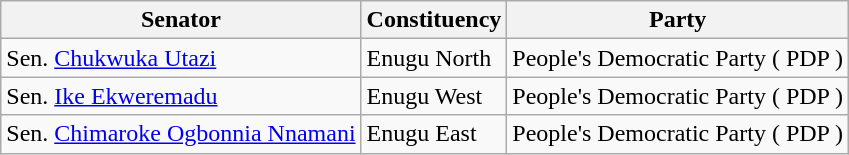<table class="wikitable">
<tr>
<th>Senator</th>
<th>Constituency</th>
<th>Party</th>
</tr>
<tr>
<td>Sen. <a href='#'>Chukwuka Utazi</a></td>
<td>Enugu North</td>
<td>People's Democratic Party ( PDP )</td>
</tr>
<tr>
<td>Sen. <a href='#'>Ike Ekweremadu</a></td>
<td>Enugu West</td>
<td>People's Democratic Party ( PDP )</td>
</tr>
<tr>
<td>Sen. <a href='#'>Chimaroke Ogbonnia Nnamani</a></td>
<td>Enugu East</td>
<td>People's Democratic Party ( PDP )</td>
</tr>
</table>
